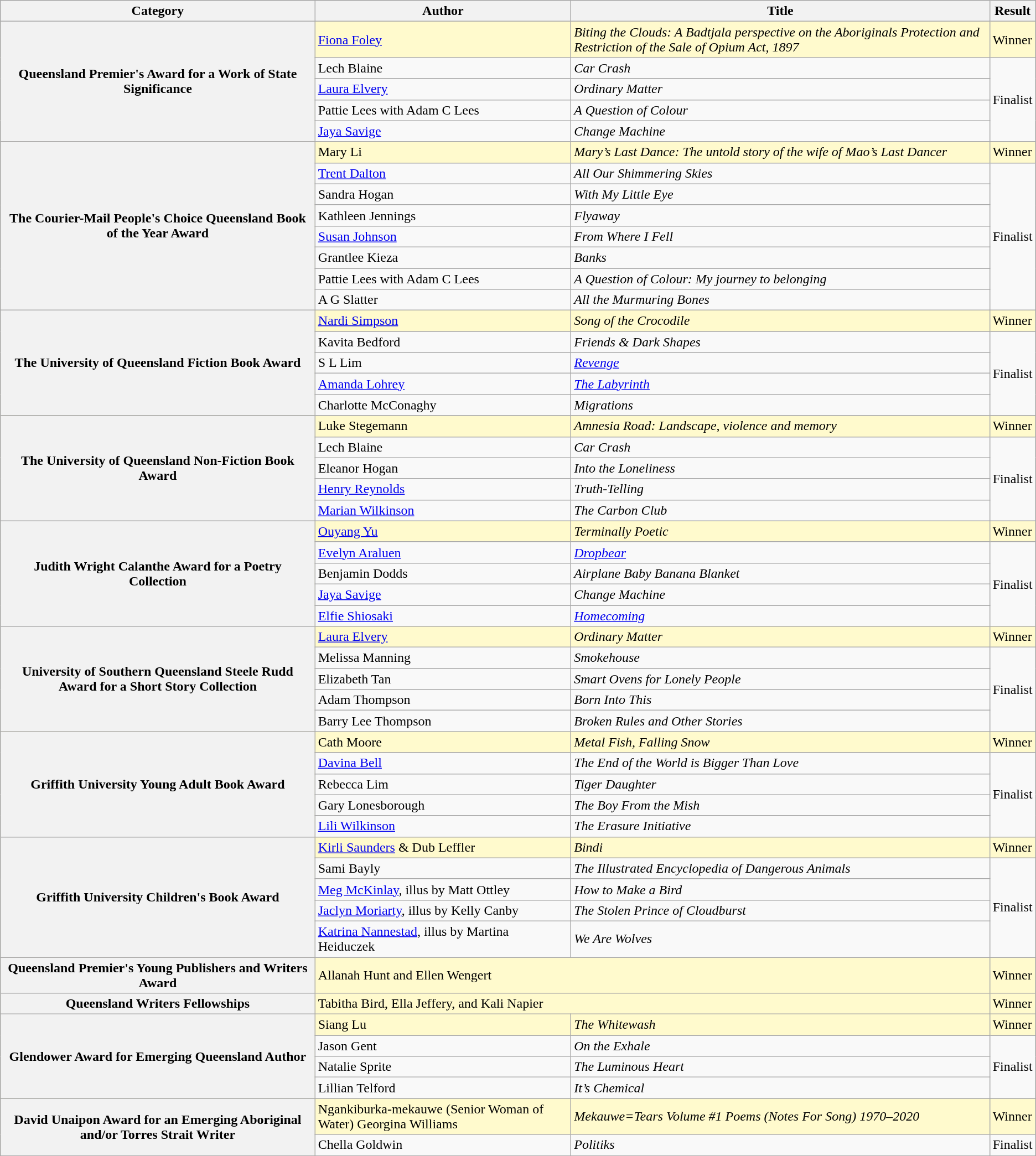<table class="wikitable sortable">
<tr>
<th>Category</th>
<th>Author</th>
<th>Title</th>
<th>Result</th>
</tr>
<tr style="background:LemonChiffon; color:black">
<th rowspan="5">Queensland Premier's Award for a Work of State Significance</th>
<td><a href='#'>Fiona Foley</a></td>
<td><em>Biting the Clouds: A Badtjala perspective on the Aboriginals Protection and Restriction of the Sale of Opium Act, 1897</em></td>
<td>Winner</td>
</tr>
<tr>
<td>Lech Blaine</td>
<td><em>Car Crash</em></td>
<td rowspan="4">Finalist</td>
</tr>
<tr>
<td><a href='#'>Laura Elvery</a></td>
<td><em>Ordinary Matter</em></td>
</tr>
<tr>
<td>Pattie Lees with Adam C Lees</td>
<td><em>A Question of Colour</em></td>
</tr>
<tr>
<td><a href='#'>Jaya Savige</a></td>
<td><em>Change Machine</em></td>
</tr>
<tr style="background:LemonChiffon; color:black">
<th rowspan="8">The Courier-Mail People's Choice Queensland Book of the Year Award</th>
<td>Mary Li</td>
<td><em>Mary’s Last Dance: The untold story of the wife of Mao’s Last Dancer</em></td>
<td>Winner</td>
</tr>
<tr>
<td><a href='#'>Trent Dalton</a></td>
<td><em>All Our Shimmering Skies</em></td>
<td rowspan="7">Finalist</td>
</tr>
<tr>
<td>Sandra Hogan</td>
<td><em>With My Little Eye</em></td>
</tr>
<tr>
<td>Kathleen Jennings</td>
<td><em>Flyaway</em></td>
</tr>
<tr>
<td><a href='#'>Susan Johnson</a></td>
<td><em>From Where I Fell</em></td>
</tr>
<tr>
<td>Grantlee Kieza</td>
<td><em>Banks</em></td>
</tr>
<tr>
<td>Pattie Lees with Adam C Lees</td>
<td><em>A Question of Colour: My journey to belonging</em></td>
</tr>
<tr>
<td>A G Slatter</td>
<td><em>All the Murmuring Bones</em></td>
</tr>
<tr style="background:LemonChiffon; color:black">
<th rowspan="5">The University of Queensland Fiction Book Award</th>
<td><a href='#'>Nardi Simpson</a></td>
<td><em>Song of the Crocodile</em></td>
<td>Winner</td>
</tr>
<tr>
<td>Kavita Bedford</td>
<td><em>Friends & Dark Shapes</em></td>
<td rowspan="4">Finalist</td>
</tr>
<tr>
<td>S L Lim</td>
<td><em><a href='#'>Revenge</a></em></td>
</tr>
<tr>
<td><a href='#'>Amanda Lohrey</a></td>
<td><em><a href='#'>The Labyrinth</a></em></td>
</tr>
<tr>
<td>Charlotte McConaghy</td>
<td><em>Migrations</em></td>
</tr>
<tr style="background:LemonChiffon; color:black">
<th rowspan="5">The University of Queensland Non-Fiction Book Award</th>
<td>Luke Stegemann</td>
<td><em>Amnesia Road: Landscape, violence and memory</em></td>
<td>Winner</td>
</tr>
<tr>
<td>Lech Blaine</td>
<td><em>Car Crash</em></td>
<td rowspan="4">Finalist</td>
</tr>
<tr>
<td>Eleanor Hogan</td>
<td><em>Into the Loneliness</em></td>
</tr>
<tr>
<td><a href='#'>Henry Reynolds</a></td>
<td><em>Truth-Telling</em></td>
</tr>
<tr>
<td><a href='#'>Marian Wilkinson</a></td>
<td><em>The Carbon Club</em></td>
</tr>
<tr style="background:LemonChiffon; color:black">
<th rowspan="5">Judith Wright Calanthe Award for a Poetry Collection</th>
<td><a href='#'>Ouyang Yu</a></td>
<td><em>Terminally Poetic</em></td>
<td>Winner</td>
</tr>
<tr>
<td><a href='#'>Evelyn Araluen</a></td>
<td><em><a href='#'>Dropbear</a></em></td>
<td rowspan="4">Finalist</td>
</tr>
<tr>
<td>Benjamin Dodds</td>
<td><em>Airplane Baby Banana Blanket</em></td>
</tr>
<tr>
<td><a href='#'>Jaya Savige</a></td>
<td><em>Change Machine</em></td>
</tr>
<tr>
<td><a href='#'>Elfie Shiosaki</a></td>
<td><em><a href='#'>Homecoming</a></em></td>
</tr>
<tr style="background:LemonChiffon; color:black">
<th rowspan="5">University of Southern Queensland Steele Rudd Award for a Short Story Collection</th>
<td><a href='#'>Laura Elvery</a></td>
<td><em>Ordinary Matter</em></td>
<td>Winner</td>
</tr>
<tr>
<td>Melissa Manning</td>
<td><em>Smokehouse</em></td>
<td rowspan="4">Finalist</td>
</tr>
<tr>
<td>Elizabeth Tan</td>
<td><em>Smart Ovens for Lonely People</em></td>
</tr>
<tr>
<td>Adam Thompson</td>
<td><em>Born Into This</em></td>
</tr>
<tr>
<td>Barry Lee Thompson</td>
<td><em>Broken Rules and Other Stories</em></td>
</tr>
<tr style="background:LemonChiffon; color:black">
<th rowspan="5">Griffith University Young Adult Book Award</th>
<td>Cath Moore</td>
<td><em>Metal Fish, Falling Snow</em></td>
<td>Winner</td>
</tr>
<tr>
<td><a href='#'>Davina Bell</a></td>
<td><em>The End of the World is Bigger Than Love</em></td>
<td rowspan="4">Finalist</td>
</tr>
<tr>
<td>Rebecca Lim</td>
<td><em>Tiger Daughter</em></td>
</tr>
<tr>
<td>Gary Lonesborough</td>
<td><em>The Boy From the Mish</em></td>
</tr>
<tr>
<td><a href='#'>Lili Wilkinson</a></td>
<td><em>The Erasure Initiative</em></td>
</tr>
<tr style="background:LemonChiffon; color:black">
<th rowspan="5">Griffith University Children's Book Award</th>
<td><a href='#'>Kirli Saunders</a> & Dub Leffler</td>
<td><em>Bindi</em></td>
<td>Winner</td>
</tr>
<tr>
<td>Sami Bayly</td>
<td><em>The Illustrated Encyclopedia of Dangerous Animals</em></td>
<td rowspan="4">Finalist</td>
</tr>
<tr>
<td><a href='#'>Meg McKinlay</a>, illus by Matt Ottley</td>
<td><em>How to Make a Bird</em></td>
</tr>
<tr>
<td><a href='#'>Jaclyn Moriarty</a>, illus by Kelly Canby</td>
<td><em>The Stolen Prince of Cloudburst</em></td>
</tr>
<tr>
<td><a href='#'>Katrina Nannestad</a>, illus by Martina Heiduczek</td>
<td><em>We Are Wolves</em></td>
</tr>
<tr style="background:LemonChiffon; color:black">
<th>Queensland Premier's Young Publishers and Writers Award</th>
<td colspan="2">Allanah Hunt and Ellen Wengert</td>
<td>Winner</td>
</tr>
<tr style="background:LemonChiffon; color:black">
<th>Queensland Writers Fellowships</th>
<td colspan="2">Tabitha Bird, Ella Jeffery, and Kali Napier</td>
<td>Winner</td>
</tr>
<tr style="background:LemonChiffon; color:black">
<th rowspan="4">Glendower Award for Emerging Queensland Author</th>
<td>Siang Lu</td>
<td><em>The Whitewash</em></td>
<td>Winner</td>
</tr>
<tr>
<td>Jason Gent</td>
<td><em>On the Exhale</em></td>
<td rowspan="3">Finalist</td>
</tr>
<tr>
<td>Natalie Sprite</td>
<td><em>The Luminous Heart</em></td>
</tr>
<tr>
<td>Lillian Telford</td>
<td><em>It’s Chemical</em></td>
</tr>
<tr style="background:LemonChiffon; color:black">
<th rowspan="2">David Unaipon Award for an Emerging Aboriginal and/or Torres Strait Writer</th>
<td>Ngankiburka-mekauwe (Senior Woman of Water) Georgina Williams</td>
<td><em>Mekauwe=Tears Volume #1 Poems (Notes For Song) 1970–2020</em></td>
<td>Winner</td>
</tr>
<tr>
<td>Chella Goldwin</td>
<td><em>Politiks</em></td>
<td>Finalist</td>
</tr>
</table>
